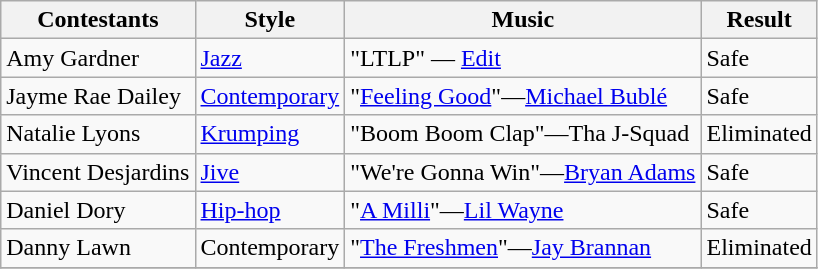<table class="wikitable">
<tr>
<th>Contestants</th>
<th>Style</th>
<th>Music</th>
<th>Result</th>
</tr>
<tr>
<td>Amy Gardner</td>
<td><a href='#'>Jazz</a></td>
<td>"LTLP" — <a href='#'>Edit</a></td>
<td>Safe</td>
</tr>
<tr>
<td>Jayme Rae Dailey</td>
<td><a href='#'>Contemporary</a></td>
<td>"<a href='#'>Feeling Good</a>"—<a href='#'>Michael Bublé</a></td>
<td>Safe</td>
</tr>
<tr>
<td>Natalie Lyons</td>
<td><a href='#'>Krumping</a></td>
<td>"Boom Boom Clap"—Tha J-Squad</td>
<td>Eliminated</td>
</tr>
<tr>
<td>Vincent Desjardins</td>
<td><a href='#'>Jive</a></td>
<td>"We're Gonna Win"—<a href='#'>Bryan Adams</a></td>
<td>Safe</td>
</tr>
<tr>
<td>Daniel Dory</td>
<td><a href='#'>Hip-hop</a></td>
<td>"<a href='#'>A Milli</a>"—<a href='#'>Lil Wayne</a></td>
<td>Safe</td>
</tr>
<tr>
<td>Danny Lawn</td>
<td>Contemporary</td>
<td>"<a href='#'>The Freshmen</a>"—<a href='#'>Jay Brannan</a></td>
<td>Eliminated</td>
</tr>
<tr>
</tr>
</table>
